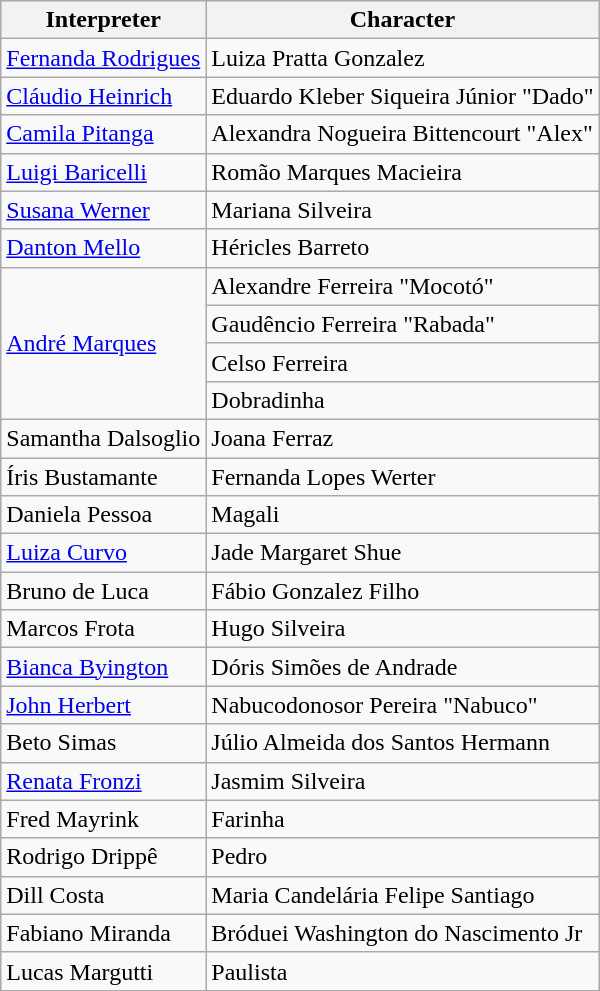<table class="wikitable">
<tr>
<th>Interpreter</th>
<th>Character</th>
</tr>
<tr>
<td><a href='#'>Fernanda Rodrigues</a></td>
<td>Luiza Pratta Gonzalez</td>
</tr>
<tr>
<td><a href='#'>Cláudio Heinrich</a></td>
<td>Eduardo Kleber Siqueira Júnior "Dado"</td>
</tr>
<tr>
<td><a href='#'>Camila Pitanga</a></td>
<td>Alexandra Nogueira Bittencourt "Alex"</td>
</tr>
<tr>
<td><a href='#'>Luigi Baricelli</a></td>
<td>Romão Marques Macieira</td>
</tr>
<tr>
<td><a href='#'>Susana Werner</a></td>
<td>Mariana Silveira</td>
</tr>
<tr>
<td><a href='#'>Danton Mello</a></td>
<td>Héricles Barreto</td>
</tr>
<tr>
<td rowspan="4"><a href='#'>André Marques</a></td>
<td>Alexandre Ferreira "Mocotó"</td>
</tr>
<tr>
<td>Gaudêncio Ferreira "Rabada"</td>
</tr>
<tr>
<td>Celso Ferreira</td>
</tr>
<tr>
<td>Dobradinha</td>
</tr>
<tr>
<td>Samantha Dalsoglio</td>
<td>Joana Ferraz</td>
</tr>
<tr>
<td>Íris Bustamante</td>
<td>Fernanda Lopes Werter</td>
</tr>
<tr>
<td>Daniela Pessoa</td>
<td>Magali</td>
</tr>
<tr>
<td><a href='#'>Luiza Curvo</a></td>
<td>Jade Margaret Shue</td>
</tr>
<tr>
<td>Bruno de Luca</td>
<td>Fábio Gonzalez Filho</td>
</tr>
<tr>
<td>Marcos Frota</td>
<td>Hugo Silveira</td>
</tr>
<tr>
<td><a href='#'>Bianca Byington</a></td>
<td>Dóris Simões de Andrade</td>
</tr>
<tr>
<td><a href='#'>John Herbert</a></td>
<td>Nabucodonosor Pereira "Nabuco"</td>
</tr>
<tr>
<td>Beto Simas</td>
<td>Júlio Almeida dos Santos Hermann</td>
</tr>
<tr>
<td><a href='#'>Renata Fronzi</a></td>
<td>Jasmim Silveira</td>
</tr>
<tr>
<td>Fred Mayrink</td>
<td>Farinha</td>
</tr>
<tr>
<td>Rodrigo Drippê</td>
<td>Pedro</td>
</tr>
<tr>
<td>Dill Costa</td>
<td>Maria Candelária Felipe Santiago</td>
</tr>
<tr>
<td>Fabiano Miranda</td>
<td>Bróduei Washington do Nascimento Jr</td>
</tr>
<tr>
<td>Lucas Margutti</td>
<td>Paulista</td>
</tr>
</table>
